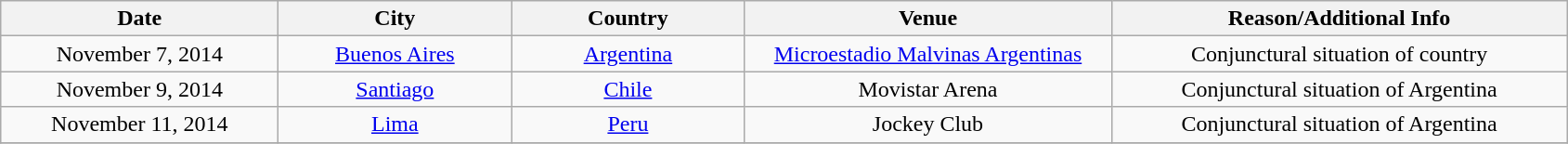<table class="wikitable" style="text-align:center;">
<tr>
<th scope="col" style="width:12em;">Date</th>
<th scope="col" style="width:10em;">City</th>
<th scope="col" style="width:10em;">Country</th>
<th scope="col" style="width:16em;">Venue</th>
<th scope="col" style="width:20em;">Reason/Additional Info</th>
</tr>
<tr>
<td>November 7, 2014</td>
<td rowspan="1"><a href='#'>Buenos Aires</a></td>
<td rowspan="1"><a href='#'>Argentina</a></td>
<td rowspan="1"><a href='#'>Microestadio Malvinas Argentinas</a></td>
<td rowspan="1">Conjunctural situation of country</td>
</tr>
<tr>
<td>November 9, 2014</td>
<td rowspan="1"><a href='#'>Santiago</a></td>
<td rowspan="1"><a href='#'>Chile</a></td>
<td rowspan="1">Movistar Arena</td>
<td rowspan="1">Conjunctural situation of Argentina</td>
</tr>
<tr>
<td>November 11, 2014</td>
<td rowspan="1"><a href='#'>Lima</a></td>
<td rowspan="1"><a href='#'>Peru</a></td>
<td rowspan="1">Jockey Club</td>
<td rowspan="1">Conjunctural situation of Argentina</td>
</tr>
<tr>
</tr>
</table>
